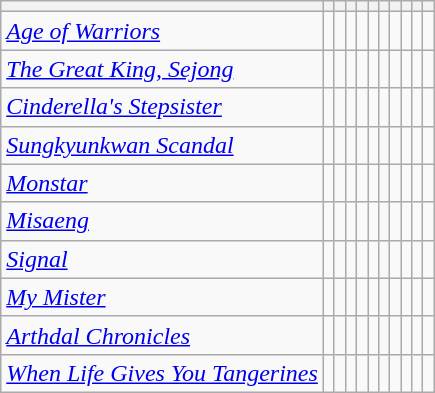<table class="wikitable plainrowheaders">
<tr>
<th></th>
<th></th>
<th></th>
<th></th>
<th></th>
<th></th>
<th></th>
<th></th>
<th></th>
<th></th>
<th></th>
</tr>
<tr>
<td><em><a href='#'>Age of Warriors</a></em></td>
<td></td>
<td></td>
<td></td>
<td></td>
<td></td>
<td></td>
<td></td>
<td></td>
<td></td>
<td></td>
</tr>
<tr>
<td><em><a href='#'>The Great King, Sejong</a></em></td>
<td></td>
<td></td>
<td></td>
<td></td>
<td></td>
<td></td>
<td></td>
<td></td>
<td></td>
<td></td>
</tr>
<tr>
<td><em><a href='#'>Cinderella's Stepsister</a></em></td>
<td></td>
<td></td>
<td></td>
<td></td>
<td></td>
<td></td>
<td></td>
<td></td>
<td></td>
<td></td>
</tr>
<tr>
<td><em><a href='#'>Sungkyunkwan Scandal</a></em></td>
<td></td>
<td></td>
<td></td>
<td></td>
<td></td>
<td></td>
<td></td>
<td></td>
<td></td>
<td></td>
</tr>
<tr>
<td><em><a href='#'>Monstar</a></em></td>
<td></td>
<td></td>
<td></td>
<td></td>
<td></td>
<td></td>
<td></td>
<td></td>
<td></td>
<td></td>
</tr>
<tr>
<td><em><a href='#'>Misaeng</a></em></td>
<td></td>
<td></td>
<td></td>
<td></td>
<td></td>
<td></td>
<td></td>
<td></td>
<td></td>
<td></td>
</tr>
<tr>
<td><em><a href='#'>Signal</a></em></td>
<td></td>
<td></td>
<td></td>
<td></td>
<td></td>
<td></td>
<td></td>
<td></td>
<td></td>
<td></td>
</tr>
<tr>
<td><em><a href='#'>My Mister</a></em></td>
<td></td>
<td></td>
<td></td>
<td></td>
<td></td>
<td></td>
<td></td>
<td></td>
<td></td>
<td></td>
</tr>
<tr>
<td><em><a href='#'>Arthdal Chronicles</a></em></td>
<td></td>
<td></td>
<td></td>
<td></td>
<td></td>
<td></td>
<td></td>
<td></td>
<td></td>
<td></td>
</tr>
<tr>
<td><em><a href='#'>When Life Gives You Tangerines</a></em></td>
<td></td>
<td></td>
<td></td>
<td></td>
<td></td>
<td></td>
<td></td>
<td></td>
<td></td>
<td></td>
</tr>
</table>
